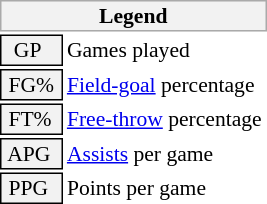<table class="toccolours" style="font-size: 90%; white-space: nowrap;">
<tr>
<th colspan="6" style="background:#f2f2f2; border:1px solid #aaa;">Legend</th>
</tr>
<tr>
<td style="background:#f2f2f2; border:1px solid black;">  GP</td>
<td>Games played</td>
</tr>
<tr>
<td style="background:#f2f2f2; border:1px solid black;"> FG% </td>
<td style="padding-right: 8px"><a href='#'>Field-goal</a> percentage</td>
</tr>
<tr>
<td style="background:#f2f2f2; border:1px solid black;"> FT% </td>
<td><a href='#'>Free-throw</a> percentage</td>
</tr>
<tr>
<td style="background:#f2f2f2; border:1px solid black;"> APG </td>
<td><a href='#'>Assists</a> per game</td>
</tr>
<tr>
<td style="background:#f2f2f2; border:1px solid black;"> PPG </td>
<td>Points per game</td>
</tr>
<tr>
</tr>
</table>
